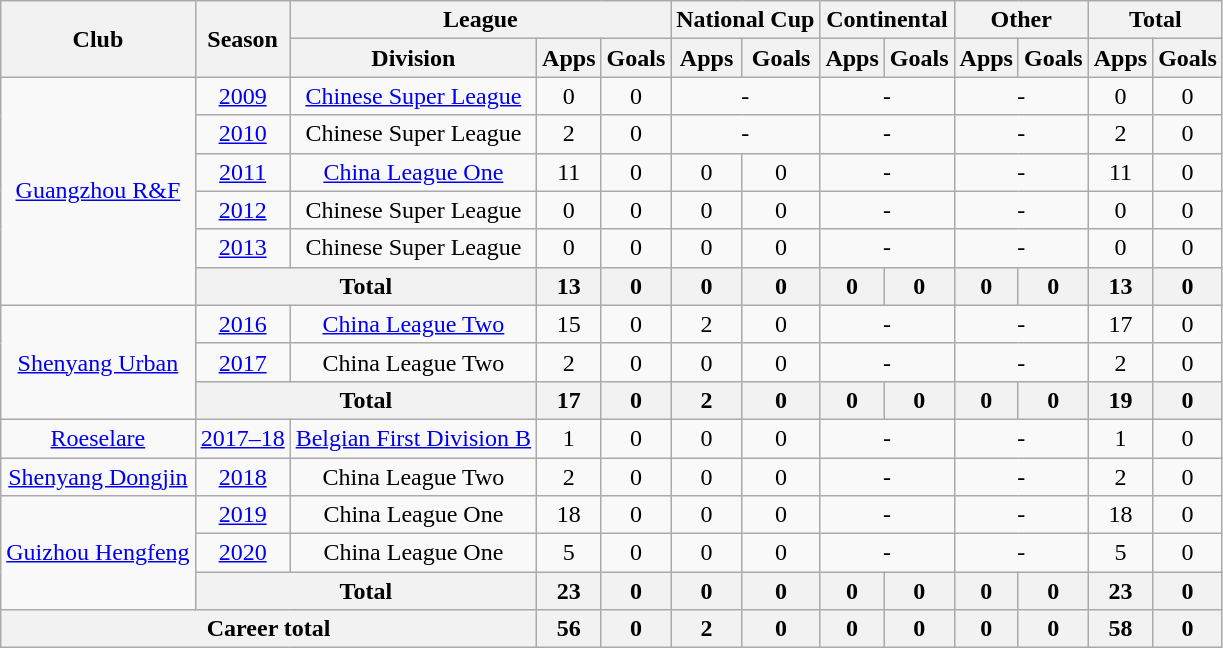<table class="wikitable" style="text-align: center">
<tr>
<th rowspan="2">Club</th>
<th rowspan="2">Season</th>
<th colspan="3">League</th>
<th colspan="2">National Cup</th>
<th colspan="2">Continental</th>
<th colspan="2">Other</th>
<th colspan="2">Total</th>
</tr>
<tr>
<th>Division</th>
<th>Apps</th>
<th>Goals</th>
<th>Apps</th>
<th>Goals</th>
<th>Apps</th>
<th>Goals</th>
<th>Apps</th>
<th>Goals</th>
<th>Apps</th>
<th>Goals</th>
</tr>
<tr>
<td rowspan=6><a href='#'>Guangzhou R&F</a></td>
<td><a href='#'>2009</a></td>
<td><a href='#'>Chinese Super League</a></td>
<td>0</td>
<td>0</td>
<td colspan="2">-</td>
<td colspan="2">-</td>
<td colspan="2">-</td>
<td>0</td>
<td>0</td>
</tr>
<tr>
<td><a href='#'>2010</a></td>
<td>Chinese Super League</td>
<td>2</td>
<td>0</td>
<td colspan="2">-</td>
<td colspan="2">-</td>
<td colspan="2">-</td>
<td>2</td>
<td>0</td>
</tr>
<tr>
<td><a href='#'>2011</a></td>
<td><a href='#'>China League One</a></td>
<td>11</td>
<td>0</td>
<td>0</td>
<td>0</td>
<td colspan="2">-</td>
<td colspan="2">-</td>
<td>11</td>
<td>0</td>
</tr>
<tr>
<td><a href='#'>2012</a></td>
<td>Chinese Super League</td>
<td>0</td>
<td>0</td>
<td>0</td>
<td>0</td>
<td colspan="2">-</td>
<td colspan="2">-</td>
<td>0</td>
<td>0</td>
</tr>
<tr>
<td><a href='#'>2013</a></td>
<td>Chinese Super League</td>
<td>0</td>
<td>0</td>
<td>0</td>
<td>0</td>
<td colspan="2">-</td>
<td colspan="2">-</td>
<td>0</td>
<td>0</td>
</tr>
<tr>
<th colspan="2"><strong>Total</strong></th>
<th>13</th>
<th>0</th>
<th>0</th>
<th>0</th>
<th>0</th>
<th>0</th>
<th>0</th>
<th>0</th>
<th>13</th>
<th>0</th>
</tr>
<tr>
<td rowspan=3><a href='#'>Shenyang Urban</a></td>
<td><a href='#'>2016</a></td>
<td><a href='#'>China League Two</a></td>
<td>15</td>
<td>0</td>
<td>2</td>
<td>0</td>
<td colspan="2">-</td>
<td colspan="2">-</td>
<td>17</td>
<td>0</td>
</tr>
<tr>
<td><a href='#'>2017</a></td>
<td>China League Two</td>
<td>2</td>
<td>0</td>
<td>0</td>
<td>0</td>
<td colspan="2">-</td>
<td colspan="2">-</td>
<td>2</td>
<td>0</td>
</tr>
<tr>
<th colspan="2"><strong>Total</strong></th>
<th>17</th>
<th>0</th>
<th>2</th>
<th>0</th>
<th>0</th>
<th>0</th>
<th>0</th>
<th>0</th>
<th>19</th>
<th>0</th>
</tr>
<tr>
<td><a href='#'>Roeselare</a></td>
<td><a href='#'>2017–18</a></td>
<td><a href='#'>Belgian First Division B</a></td>
<td>1</td>
<td>0</td>
<td>0</td>
<td>0</td>
<td colspan="2">-</td>
<td colspan="2">-</td>
<td>1</td>
<td>0</td>
</tr>
<tr>
<td><a href='#'>Shenyang Dongjin</a></td>
<td><a href='#'>2018</a></td>
<td>China League Two</td>
<td>2</td>
<td>0</td>
<td>0</td>
<td>0</td>
<td colspan="2">-</td>
<td colspan="2">-</td>
<td>2</td>
<td>0</td>
</tr>
<tr>
<td rowspan=3><a href='#'>Guizhou Hengfeng</a></td>
<td><a href='#'>2019</a></td>
<td>China League One</td>
<td>18</td>
<td>0</td>
<td>0</td>
<td>0</td>
<td colspan="2">-</td>
<td colspan="2">-</td>
<td>18</td>
<td>0</td>
</tr>
<tr>
<td><a href='#'>2020</a></td>
<td>China League One</td>
<td>5</td>
<td>0</td>
<td>0</td>
<td>0</td>
<td colspan="2">-</td>
<td colspan="2">-</td>
<td>5</td>
<td>0</td>
</tr>
<tr>
<th colspan="2"><strong>Total</strong></th>
<th>23</th>
<th>0</th>
<th>0</th>
<th>0</th>
<th>0</th>
<th>0</th>
<th>0</th>
<th>0</th>
<th>23</th>
<th>0</th>
</tr>
<tr>
<th colspan=3>Career total</th>
<th>56</th>
<th>0</th>
<th>2</th>
<th>0</th>
<th>0</th>
<th>0</th>
<th>0</th>
<th>0</th>
<th>58</th>
<th>0</th>
</tr>
</table>
